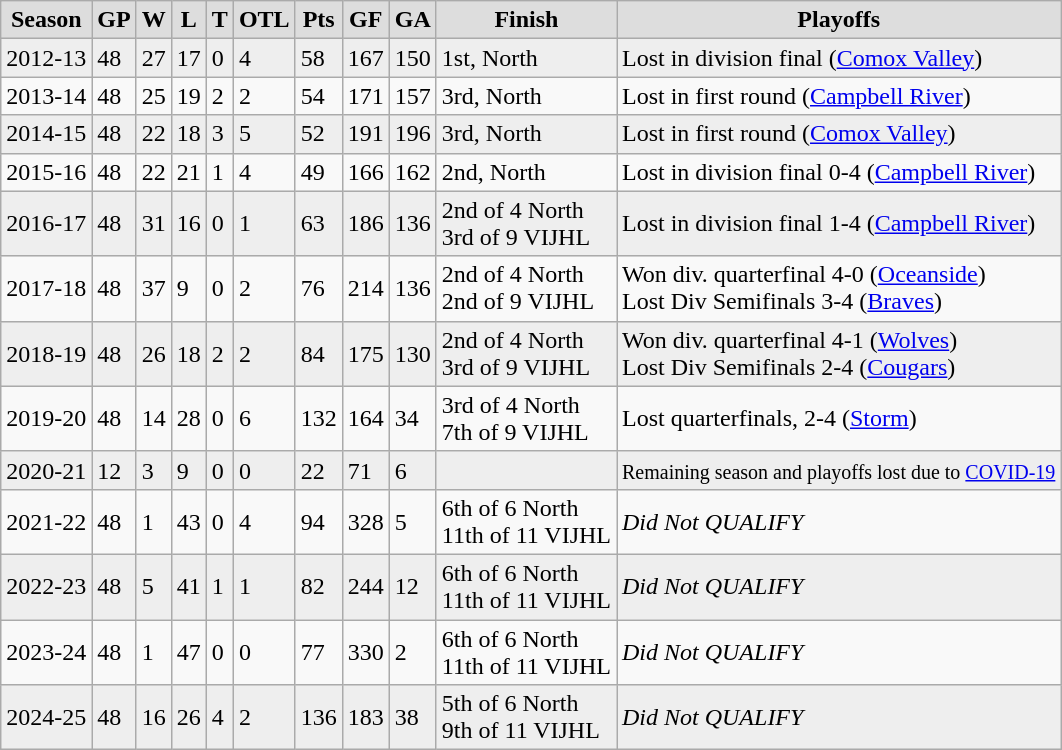<table class="wikitable">
<tr style="font-weight:bold;text-align:center; background:#ddd;"|>
<td>Season</td>
<td>GP</td>
<td>W</td>
<td>L</td>
<td>T</td>
<td>OTL</td>
<td>Pts</td>
<td>GF</td>
<td>GA</td>
<td>Finish</td>
<td>Playoffs</td>
</tr>
<tr style="background:#eee;">
<td>2012-13</td>
<td>48</td>
<td>27</td>
<td>17</td>
<td>0</td>
<td>4</td>
<td>58</td>
<td>167</td>
<td>150</td>
<td>1st, North</td>
<td>Lost in division final (<a href='#'>Comox Valley</a>)</td>
</tr>
<tr>
<td>2013-14</td>
<td>48</td>
<td>25</td>
<td>19</td>
<td>2</td>
<td>2</td>
<td>54</td>
<td>171</td>
<td>157</td>
<td>3rd, North</td>
<td>Lost in first round (<a href='#'>Campbell River</a>)</td>
</tr>
<tr style="background:#eee;">
<td>2014-15</td>
<td>48</td>
<td>22</td>
<td>18</td>
<td>3</td>
<td>5</td>
<td>52</td>
<td>191</td>
<td>196</td>
<td>3rd, North</td>
<td>Lost in first round (<a href='#'>Comox Valley</a>)</td>
</tr>
<tr>
<td>2015-16</td>
<td>48</td>
<td>22</td>
<td>21</td>
<td>1</td>
<td>4</td>
<td>49</td>
<td>166</td>
<td>162</td>
<td>2nd, North</td>
<td>Lost in division final 0-4 (<a href='#'>Campbell River</a>)</td>
</tr>
<tr style="background:#eee;">
<td>2016-17</td>
<td>48</td>
<td>31</td>
<td>16</td>
<td>0</td>
<td>1</td>
<td>63</td>
<td>186</td>
<td>136</td>
<td>2nd of 4 North<br>3rd of 9 VIJHL</td>
<td>Lost in division final 1-4 (<a href='#'>Campbell River</a>)</td>
</tr>
<tr>
<td>2017-18</td>
<td>48</td>
<td>37</td>
<td>9</td>
<td>0</td>
<td>2</td>
<td>76</td>
<td>214</td>
<td>136</td>
<td>2nd of 4 North<br>2nd of 9 VIJHL</td>
<td>Won div. quarterfinal 4-0 (<a href='#'>Oceanside</a>)<br>Lost Div Semifinals 3-4 (<a href='#'>Braves</a>)</td>
</tr>
<tr style="background:#eee;">
<td>2018-19</td>
<td>48</td>
<td>26</td>
<td>18</td>
<td>2</td>
<td>2</td>
<td>84</td>
<td>175</td>
<td>130</td>
<td>2nd of 4 North<br>3rd of 9 VIJHL</td>
<td>Won div. quarterfinal 4-1 (<a href='#'>Wolves</a>)<br>Lost Div Semifinals 2-4 (<a href='#'>Cougars</a>)</td>
</tr>
<tr>
<td>2019-20</td>
<td>48</td>
<td>14</td>
<td>28</td>
<td>0</td>
<td>6</td>
<td>132</td>
<td>164</td>
<td>34</td>
<td>3rd of 4 North<br>7th of 9 VIJHL</td>
<td>Lost quarterfinals, 2-4 (<a href='#'>Storm</a>)</td>
</tr>
<tr style="background:#eee;">
<td>2020-21</td>
<td>12</td>
<td>3</td>
<td>9</td>
<td>0</td>
<td>0</td>
<td>22</td>
<td>71</td>
<td>6</td>
<td></td>
<td><small>Remaining season and playoffs lost due to <a href='#'>COVID-19</a></small></td>
</tr>
<tr>
<td>2021-22</td>
<td>48</td>
<td>1</td>
<td>43</td>
<td>0</td>
<td>4</td>
<td>94</td>
<td>328</td>
<td>5</td>
<td>6th of 6 North<br>11th of 11 VIJHL</td>
<td><em>Did Not QUALIFY</em></td>
</tr>
<tr style="background:#eee;">
<td>2022-23</td>
<td>48</td>
<td>5</td>
<td>41</td>
<td>1</td>
<td>1</td>
<td>82</td>
<td>244</td>
<td>12</td>
<td>6th of 6 North<br>11th of 11 VIJHL</td>
<td><em>Did Not QUALIFY</em></td>
</tr>
<tr>
<td>2023-24</td>
<td>48</td>
<td>1</td>
<td>47</td>
<td>0</td>
<td>0</td>
<td>77</td>
<td>330</td>
<td>2</td>
<td>6th of 6 North<br>11th of 11 VIJHL</td>
<td><em>Did Not QUALIFY</em></td>
</tr>
<tr style="background:#eee;">
<td>2024-25</td>
<td>48</td>
<td>16</td>
<td>26</td>
<td>4</td>
<td>2</td>
<td>136</td>
<td>183</td>
<td>38</td>
<td>5th of 6 North<br>9th of 11 VIJHL</td>
<td><em>Did Not QUALIFY</em></td>
</tr>
</table>
